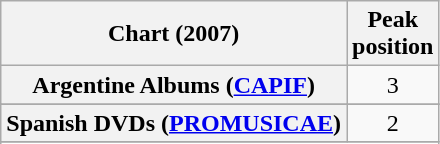<table class="wikitable sortable plainrowheaders" style="text-align:center">
<tr>
<th scope="col">Chart (2007)</th>
<th scope="col">Peak<br>position</th>
</tr>
<tr>
<th scope="row">Argentine Albums (<a href='#'>CAPIF</a>)</th>
<td>3</td>
</tr>
<tr>
</tr>
<tr>
</tr>
<tr>
<th scope="row">Spanish DVDs (<a href='#'>PROMUSICAE</a>)</th>
<td>2</td>
</tr>
<tr>
</tr>
<tr>
</tr>
<tr>
</tr>
</table>
